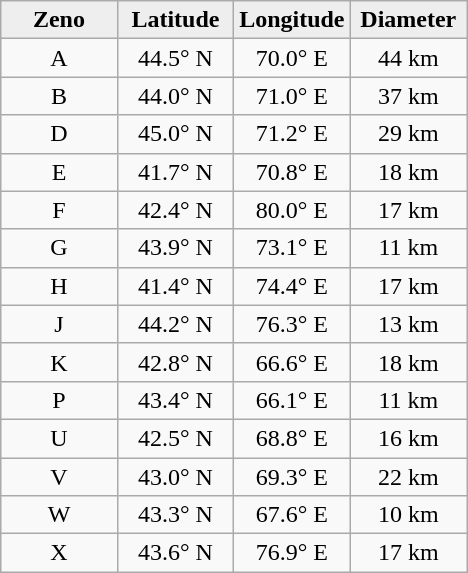<table class="wikitable">
<tr>
<th width="25%" style="background:#eeeeee;">Zeno</th>
<th width="25%" style="background:#eeeeee;">Latitude</th>
<th width="25%" style="background:#eeeeee;">Longitude</th>
<th width="25%" style="background:#eeeeee;">Diameter</th>
</tr>
<tr>
<td align="center">A</td>
<td align="center">44.5° N</td>
<td align="center">70.0° E</td>
<td align="center">44 km</td>
</tr>
<tr>
<td align="center">B</td>
<td align="center">44.0° N</td>
<td align="center">71.0° E</td>
<td align="center">37 km</td>
</tr>
<tr>
<td align="center">D</td>
<td align="center">45.0° N</td>
<td align="center">71.2° E</td>
<td align="center">29 km</td>
</tr>
<tr>
<td align="center">E</td>
<td align="center">41.7° N</td>
<td align="center">70.8° E</td>
<td align="center">18 km</td>
</tr>
<tr>
<td align="center">F</td>
<td align="center">42.4° N</td>
<td align="center">80.0° E</td>
<td align="center">17 km</td>
</tr>
<tr>
<td align="center">G</td>
<td align="center">43.9° N</td>
<td align="center">73.1° E</td>
<td align="center">11 km</td>
</tr>
<tr>
<td align="center">H</td>
<td align="center">41.4° N</td>
<td align="center">74.4° E</td>
<td align="center">17 km</td>
</tr>
<tr>
<td align="center">J</td>
<td align="center">44.2° N</td>
<td align="center">76.3° E</td>
<td align="center">13 km</td>
</tr>
<tr>
<td align="center">K</td>
<td align="center">42.8° N</td>
<td align="center">66.6° E</td>
<td align="center">18 km</td>
</tr>
<tr>
<td align="center">P</td>
<td align="center">43.4° N</td>
<td align="center">66.1° E</td>
<td align="center">11 km</td>
</tr>
<tr>
<td align="center">U</td>
<td align="center">42.5° N</td>
<td align="center">68.8° E</td>
<td align="center">16 km</td>
</tr>
<tr>
<td align="center">V</td>
<td align="center">43.0° N</td>
<td align="center">69.3° E</td>
<td align="center">22 km</td>
</tr>
<tr>
<td align="center">W</td>
<td align="center">43.3° N</td>
<td align="center">67.6° E</td>
<td align="center">10 km</td>
</tr>
<tr>
<td align="center">X</td>
<td align="center">43.6° N</td>
<td align="center">76.9° E</td>
<td align="center">17 km</td>
</tr>
</table>
